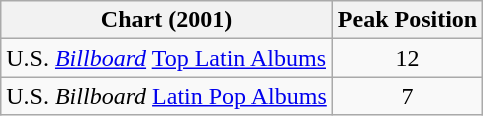<table class="wikitable">
<tr>
<th>Chart (2001)</th>
<th>Peak Position</th>
</tr>
<tr>
<td>U.S. <em><a href='#'>Billboard</a></em> <a href='#'>Top Latin Albums</a></td>
<td style="text-align:center;">12</td>
</tr>
<tr>
<td>U.S. <em>Billboard</em> <a href='#'>Latin Pop Albums</a></td>
<td style="text-align:center;">7</td>
</tr>
</table>
